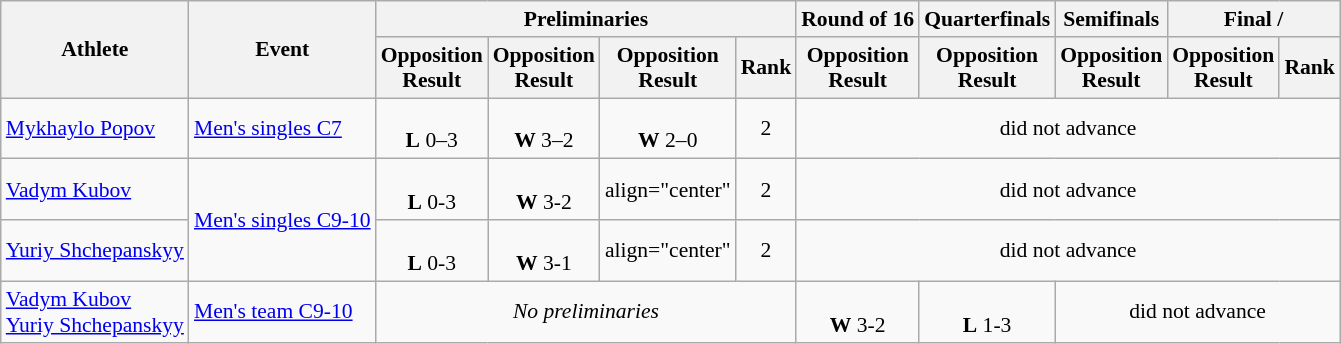<table class=wikitable style="font-size:90%">
<tr>
<th rowspan="2">Athlete</th>
<th rowspan="2">Event</th>
<th colspan="4">Preliminaries</th>
<th>Round of 16</th>
<th>Quarterfinals</th>
<th>Semifinals</th>
<th colspan="2">Final / </th>
</tr>
<tr>
<th>Opposition<br>Result</th>
<th>Opposition<br>Result</th>
<th>Opposition<br>Result</th>
<th>Rank</th>
<th>Opposition<br>Result</th>
<th>Opposition<br>Result</th>
<th>Opposition<br>Result</th>
<th>Opposition<br>Result</th>
<th>Rank</th>
</tr>
<tr>
<td><a href='#'>Mykhaylo Popov</a></td>
<td><a href='#'>Men's singles C7</a></td>
<td align="center"><br><strong>L</strong> 0–3</td>
<td align="center"><br><strong>W</strong> 3–2</td>
<td align="center"><br><strong>W</strong> 2–0</td>
<td align="center">2</td>
<td align="center" colspan="5">did not advance</td>
</tr>
<tr>
<td><a href='#'>Vadym Kubov</a></td>
<td rowspan="2"><a href='#'>Men's singles C9-10</a></td>
<td align="center"><br><strong>L</strong> 0-3</td>
<td align="center"><br><strong>W</strong> 3-2</td>
<td>align="center" </td>
<td align="center">2</td>
<td align="center" colspan="5">did not advance</td>
</tr>
<tr>
<td><a href='#'>Yuriy Shchepanskyy</a></td>
<td align="center"><br><strong>L</strong> 0-3</td>
<td align="center"><br><strong>W</strong> 3-1</td>
<td>align="center" </td>
<td align="center">2</td>
<td align="center" colspan="5">did not advance</td>
</tr>
<tr>
<td><a href='#'>Vadym Kubov</a><br> <a href='#'>Yuriy Shchepanskyy</a></td>
<td><a href='#'>Men's team C9-10</a></td>
<td align="center" colspan="4"><em>No preliminaries</em></td>
<td align="center"><br><strong>W</strong> 3-2</td>
<td align="center"><br><strong>L</strong> 1-3</td>
<td align="center" colspan="3">did not advance</td>
</tr>
</table>
